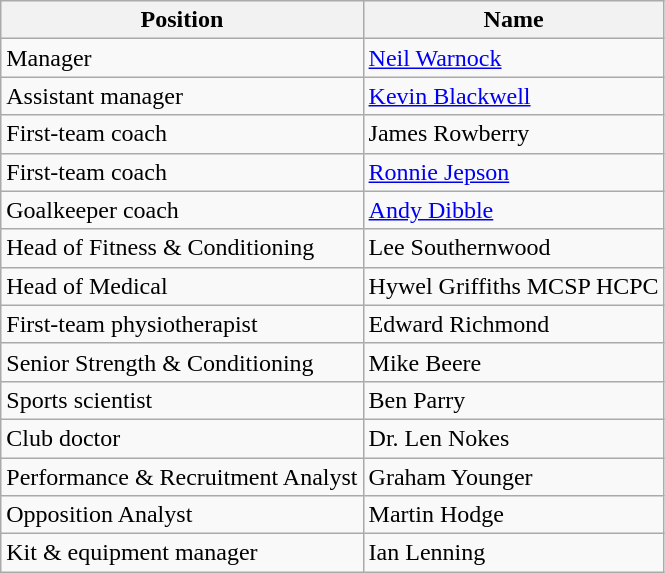<table class="wikitable" style="text-align: left">
<tr>
<th>Position</th>
<th>Name</th>
</tr>
<tr>
<td>Manager</td>
<td> <a href='#'>Neil Warnock</a></td>
</tr>
<tr>
<td>Assistant manager</td>
<td> <a href='#'>Kevin Blackwell</a></td>
</tr>
<tr>
<td>First-team coach</td>
<td> James Rowberry</td>
</tr>
<tr>
<td>First-team coach</td>
<td> <a href='#'>Ronnie Jepson</a></td>
</tr>
<tr>
<td>Goalkeeper coach</td>
<td> <a href='#'>Andy Dibble</a></td>
</tr>
<tr>
<td>Head of Fitness & Conditioning</td>
<td> Lee Southernwood</td>
</tr>
<tr>
<td>Head of Medical</td>
<td> Hywel Griffiths MCSP HCPC</td>
</tr>
<tr>
<td>First-team physiotherapist</td>
<td> Edward Richmond</td>
</tr>
<tr>
<td>Senior Strength & Conditioning</td>
<td> Mike Beere</td>
</tr>
<tr>
<td>Sports scientist</td>
<td> Ben Parry</td>
</tr>
<tr>
<td>Club doctor</td>
<td> Dr. Len Nokes</td>
</tr>
<tr>
<td>Performance & Recruitment Analyst</td>
<td> Graham Younger</td>
</tr>
<tr>
<td>Opposition Analyst</td>
<td> Martin Hodge</td>
</tr>
<tr>
<td>Kit & equipment manager</td>
<td> Ian Lenning</td>
</tr>
</table>
